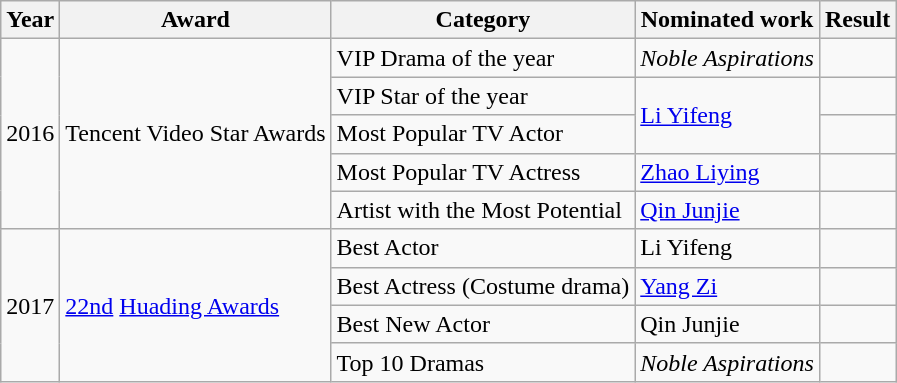<table class="wikitable">
<tr>
<th>Year</th>
<th>Award</th>
<th>Category</th>
<th>Nominated work</th>
<th>Result</th>
</tr>
<tr>
<td rowspan=5>2016</td>
<td rowspan=5>Tencent Video Star Awards</td>
<td>VIP Drama of the year</td>
<td><em>Noble Aspirations</em></td>
<td></td>
</tr>
<tr>
<td>VIP Star of the year</td>
<td rowspan=2><a href='#'>Li Yifeng</a></td>
<td></td>
</tr>
<tr>
<td>Most Popular TV Actor</td>
<td></td>
</tr>
<tr>
<td>Most Popular TV Actress</td>
<td><a href='#'>Zhao Liying</a></td>
<td></td>
</tr>
<tr>
<td>Artist with the Most Potential</td>
<td><a href='#'>Qin Junjie</a></td>
<td></td>
</tr>
<tr>
<td rowspan=4>2017</td>
<td rowspan=4><a href='#'>22nd</a> <a href='#'>Huading Awards</a></td>
<td>Best Actor</td>
<td>Li Yifeng</td>
<td></td>
</tr>
<tr>
<td>Best Actress (Costume drama)</td>
<td><a href='#'>Yang Zi</a></td>
<td></td>
</tr>
<tr>
<td>Best New Actor</td>
<td>Qin Junjie</td>
<td></td>
</tr>
<tr>
<td>Top 10 Dramas</td>
<td><em>Noble Aspirations</em></td>
<td></td>
</tr>
</table>
